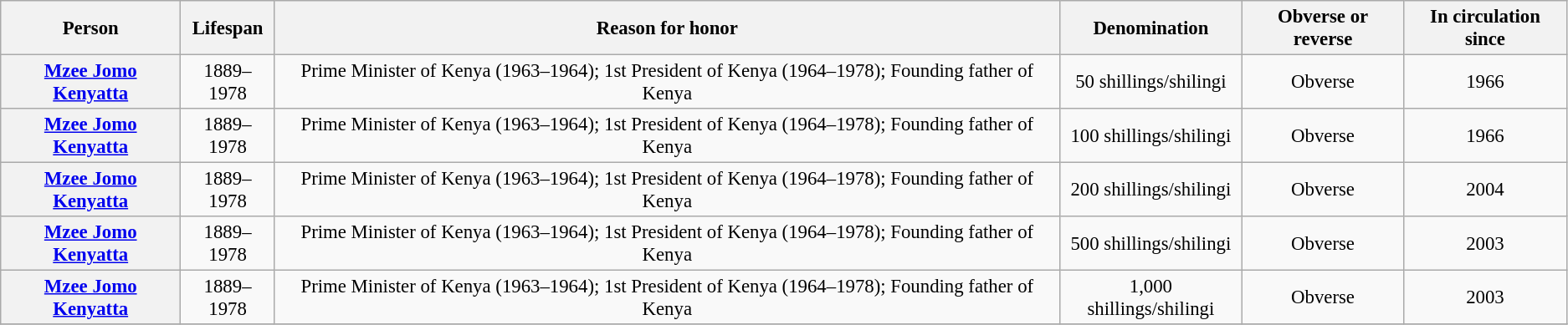<table class="wikitable" style="font-size: 95%; text-align:center;">
<tr>
<th>Person</th>
<th>Lifespan</th>
<th>Reason for honor</th>
<th>Denomination</th>
<th>Obverse or reverse</th>
<th>In circulation since</th>
</tr>
<tr>
<th><a href='#'>Mzee Jomo Kenyatta</a></th>
<td>1889–1978</td>
<td>Prime Minister of Kenya (1963–1964); 1st President of Kenya (1964–1978); Founding father of Kenya</td>
<td>50 shillings/shilingi</td>
<td>Obverse</td>
<td>1966</td>
</tr>
<tr>
<th><a href='#'>Mzee Jomo Kenyatta</a></th>
<td>1889–1978</td>
<td>Prime Minister of Kenya (1963–1964); 1st President of Kenya (1964–1978); Founding father of Kenya</td>
<td>100 shillings/shilingi</td>
<td>Obverse</td>
<td>1966</td>
</tr>
<tr>
<th><a href='#'>Mzee Jomo Kenyatta</a></th>
<td>1889–1978</td>
<td>Prime Minister of Kenya (1963–1964); 1st President of Kenya (1964–1978); Founding father of Kenya</td>
<td>200 shillings/shilingi</td>
<td>Obverse</td>
<td>2004</td>
</tr>
<tr>
<th><a href='#'>Mzee Jomo Kenyatta</a></th>
<td>1889–1978</td>
<td>Prime Minister of Kenya (1963–1964); 1st President of Kenya (1964–1978); Founding father of Kenya</td>
<td>500 shillings/shilingi</td>
<td>Obverse</td>
<td>2003</td>
</tr>
<tr>
<th><a href='#'>Mzee Jomo Kenyatta</a></th>
<td>1889–1978</td>
<td>Prime Minister of Kenya (1963–1964); 1st President of Kenya (1964–1978); Founding father of Kenya</td>
<td>1,000 shillings/shilingi</td>
<td>Obverse</td>
<td>2003</td>
</tr>
<tr>
</tr>
</table>
